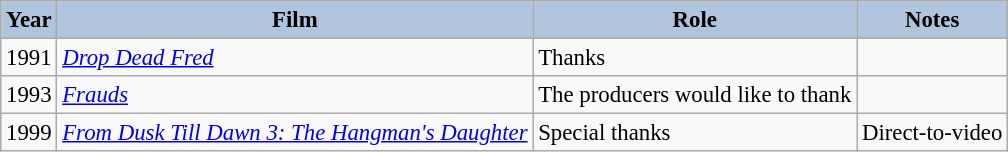<table class="wikitable" style="font-size:95%;">
<tr>
<th style="background:#B0C4DE;">Year</th>
<th style="background:#B0C4DE;">Film</th>
<th style="background:#B0C4DE;">Role</th>
<th style="background:#B0C4DE;">Notes</th>
</tr>
<tr>
<td>1991</td>
<td><em><a href='#'>Drop Dead Fred</a></em></td>
<td>Thanks</td>
<td></td>
</tr>
<tr>
<td>1993</td>
<td><em><a href='#'>Frauds</a></em></td>
<td>The producers would like to thank</td>
<td></td>
</tr>
<tr>
<td>1999</td>
<td><em><a href='#'>From Dusk Till Dawn 3: The Hangman's Daughter</a></em></td>
<td>Special thanks</td>
<td>Direct-to-video</td>
</tr>
</table>
